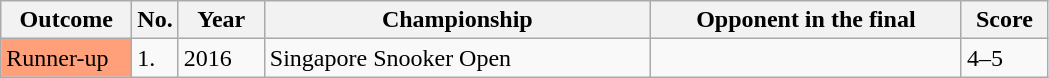<table class="wikitable sortable">
<tr>
<th scope="col" style="width:80px;">Outcome</th>
<th scope="col" style="width:20px;">No.</th>
<th scope="col" style="width:50px;">Year</th>
<th scope="col" style="width:250px;">Championship</th>
<th scope="col" style="width:200px;">Opponent in the final</th>
<th scope="col" style="width:50px;">Score</th>
</tr>
<tr>
<td style="background:#ffa07a;">Runner-up</td>
<td>1.</td>
<td>2016</td>
<td>Singapore Snooker Open</td>
<td> </td>
<td>4–5</td>
</tr>
</table>
